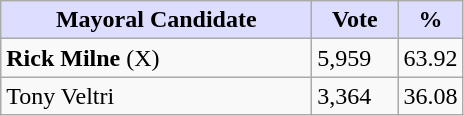<table class="wikitable">
<tr>
<th style="background:#ddf; width:200px;">Mayoral Candidate</th>
<th style="background:#ddf; width:50px;">Vote</th>
<th style="background:#ddf; width:30px;">%</th>
</tr>
<tr>
<td><strong>Rick Milne</strong> (X)</td>
<td>5,959</td>
<td>63.92</td>
</tr>
<tr>
<td>Tony Veltri</td>
<td>3,364</td>
<td>36.08</td>
</tr>
</table>
